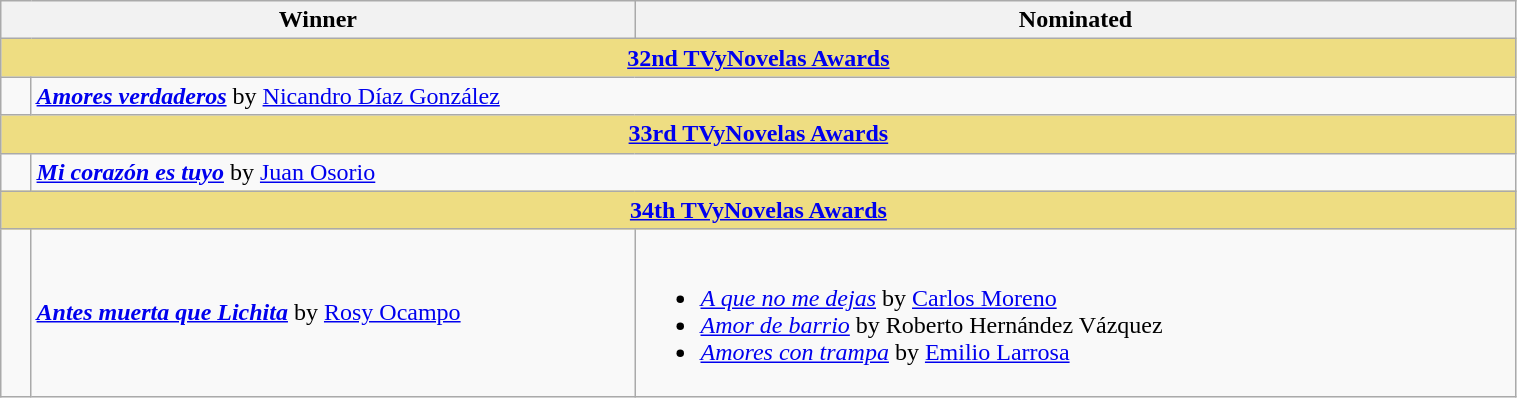<table class="wikitable" width=80%>
<tr align=center>
<th width="150px;" colspan=2; align="center">Winner</th>
<th width="580px;" align="center">Nominated</th>
</tr>
<tr>
<th colspan=9 style="background:#EEDD82;"  align="center"><strong><a href='#'>32nd TVyNovelas Awards</a></strong></th>
</tr>
<tr>
<td width=2%></td>
<td colspan=2><strong><em><a href='#'>Amores verdaderos</a></em></strong> by <a href='#'>Nicandro Díaz González</a></td>
</tr>
<tr>
<th colspan=9 style="background:#EEDD82;"  align="center"><strong><a href='#'>33rd TVyNovelas Awards</a></strong></th>
</tr>
<tr>
<td width=2%></td>
<td colspan=2><strong><em><a href='#'>Mi corazón es tuyo</a></em></strong> by <a href='#'>Juan Osorio</a></td>
</tr>
<tr>
<th colspan=9 style="background:#EEDD82;"  align="center"><strong><a href='#'>34th TVyNovelas Awards</a></strong></th>
</tr>
<tr>
<td width=2%></td>
<td><strong><em><a href='#'>Antes muerta que Lichita</a></em></strong> by <a href='#'>Rosy Ocampo</a></td>
<td><br><ul><li><em><a href='#'>A que no me dejas</a></em> by <a href='#'>Carlos Moreno</a></li><li><em><a href='#'>Amor de barrio</a></em> by Roberto Hernández Vázquez</li><li><em><a href='#'>Amores con trampa</a></em> by <a href='#'>Emilio Larrosa</a></li></ul></td>
</tr>
</table>
